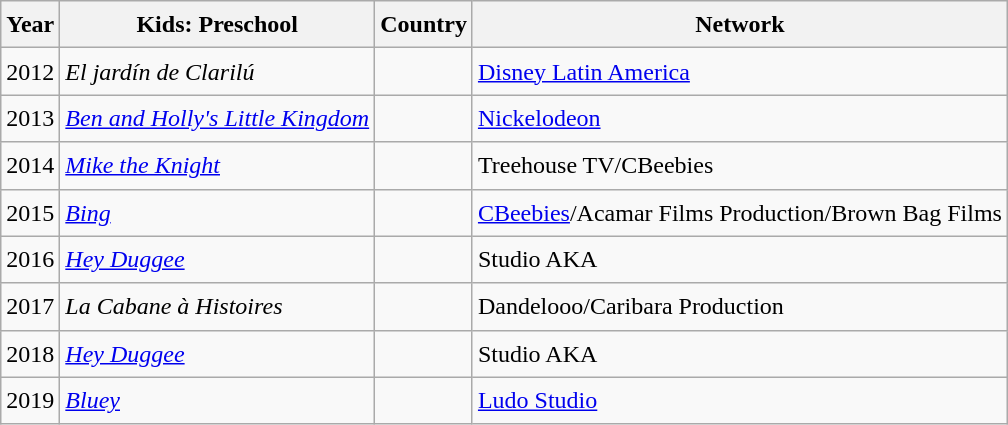<table class="wikitable" style="font-size:1.00em; line-height:1.5em;">
<tr>
<th>Year</th>
<th>Kids: Preschool</th>
<th>Country</th>
<th>Network</th>
</tr>
<tr>
<td>2012</td>
<td><em>El jardín de Clarilú</em></td>
<td></td>
<td><a href='#'>Disney Latin America</a></td>
</tr>
<tr>
<td>2013</td>
<td><em><a href='#'>Ben and Holly's Little Kingdom</a></em></td>
<td></td>
<td><a href='#'>Nickelodeon</a></td>
</tr>
<tr>
<td>2014</td>
<td><em><a href='#'>Mike the Knight</a></em></td>
<td></td>
<td>Treehouse TV/CBeebies</td>
</tr>
<tr>
<td>2015</td>
<td><em><a href='#'>Bing</a></em></td>
<td></td>
<td><a href='#'>CBeebies</a>/Acamar Films Production/Brown Bag Films</td>
</tr>
<tr>
<td>2016</td>
<td><em><a href='#'>Hey Duggee</a></em></td>
<td></td>
<td>Studio AKA</td>
</tr>
<tr>
<td>2017</td>
<td><em>La Cabane à Histoires</em></td>
<td></td>
<td>Dandelooo/Caribara Production</td>
</tr>
<tr>
<td>2018</td>
<td><em><a href='#'>Hey Duggee</a></em></td>
<td></td>
<td>Studio AKA</td>
</tr>
<tr>
<td>2019</td>
<td><em><a href='#'>Bluey</a></em></td>
<td></td>
<td><a href='#'>Ludo Studio</a></td>
</tr>
</table>
